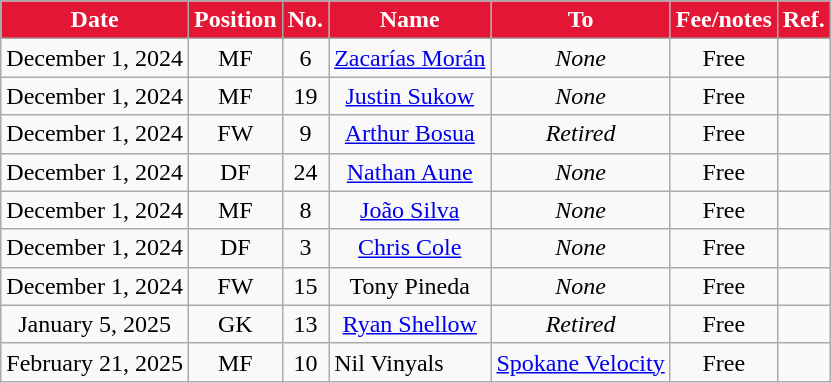<table class="wikitable" style="text-align:center">
<tr>
<th style="background:#E31735; color:#FFFFFF;">Date</th>
<th style="background:#E31735; color:#FFFFFF;">Position</th>
<th style="background:#E31735; color:#FFFFFF;">No.</th>
<th style="background:#E31735; color:#FFFFFF;">Name</th>
<th style="background:#E31735; color:#FFFFFF;">To</th>
<th style="background:#E31735; color:#FFFFFF;">Fee/notes</th>
<th style="background:#E31735; color:#FFFFFF;">Ref.</th>
</tr>
<tr>
<td>December 1, 2024</td>
<td>MF</td>
<td>6</td>
<td> <a href='#'>Zacarías Morán</a></td>
<td><em>None</em></td>
<td>Free</td>
<td></td>
</tr>
<tr>
<td>December 1, 2024</td>
<td>MF</td>
<td>19</td>
<td> <a href='#'>Justin Sukow</a></td>
<td><em>None</em></td>
<td>Free</td>
<td></td>
</tr>
<tr>
<td>December 1, 2024</td>
<td>FW</td>
<td>9</td>
<td> <a href='#'>Arthur Bosua</a></td>
<td><em>Retired</em></td>
<td>Free</td>
<td></td>
</tr>
<tr>
<td>December 1, 2024</td>
<td>DF</td>
<td>24</td>
<td> <a href='#'>Nathan Aune</a></td>
<td><em>None</em></td>
<td>Free</td>
<td></td>
</tr>
<tr>
<td>December 1, 2024</td>
<td>MF</td>
<td>8</td>
<td> <a href='#'>João Silva</a></td>
<td><em>None</em></td>
<td>Free</td>
<td></td>
</tr>
<tr>
<td>December 1, 2024</td>
<td>DF</td>
<td>3</td>
<td> <a href='#'>Chris Cole</a></td>
<td><em>None</em></td>
<td>Free</td>
<td></td>
</tr>
<tr>
<td>December 1, 2024</td>
<td>FW</td>
<td>15</td>
<td> Tony Pineda</td>
<td><em>None</em></td>
<td>Free</td>
<td></td>
</tr>
<tr>
<td>January 5, 2025</td>
<td>GK</td>
<td>13</td>
<td> <a href='#'>Ryan Shellow</a></td>
<td><em>Retired</em></td>
<td>Free</td>
<td></td>
</tr>
<tr>
<td>February 21, 2025</td>
<td>MF</td>
<td>10</td>
<td align="left"> Nil Vinyals</td>
<td align="left"> <a href='#'>Spokane Velocity</a></td>
<td>Free</td>
<td></td>
</tr>
</table>
